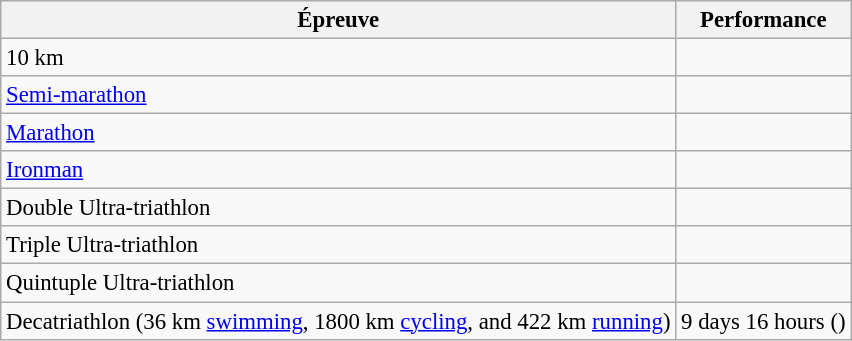<table class="wikitable" style="border-collapse: collapse; font-size: 95%;" cellspacing="2" cellpadding="1" border="1">
<tr>
<th scope="col">Épreuve</th>
<th scope="col">Performance</th>
</tr>
<tr>
<td>10 km</td>
<td></td>
</tr>
<tr>
<td><a href='#'>Semi-marathon</a></td>
<td></td>
</tr>
<tr>
<td><a href='#'>Marathon</a></td>
<td></td>
</tr>
<tr>
<td><a href='#'>Ironman</a></td>
<td></td>
</tr>
<tr>
<td>Double Ultra-triathlon</td>
<td></td>
</tr>
<tr>
<td>Triple Ultra-triathlon</td>
<td></td>
</tr>
<tr>
<td>Quintuple Ultra-triathlon</td>
<td></td>
</tr>
<tr>
<td>Decatriathlon (36 km <a href='#'>swimming</a>, 1800 km <a href='#'>cycling</a>, and 422 km <a href='#'>running</a>)</td>
<td>9 days 16 hours ()</td>
</tr>
</table>
